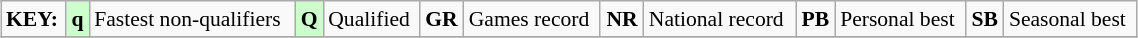<table class="wikitable" style="margin:0.5em auto; font-size:90%;position:relative;" width=60%>
<tr>
<td><strong>KEY:</strong></td>
<td bgcolor=ccffcc align=center><strong>q</strong></td>
<td>Fastest non-qualifiers</td>
<td bgcolor=ccffcc align=center><strong>Q</strong></td>
<td>Qualified</td>
<td align=center><strong>GR</strong></td>
<td>Games record</td>
<td align=center><strong>NR</strong></td>
<td>National record</td>
<td align=center><strong>PB</strong></td>
<td>Personal best</td>
<td align=center><strong>SB</strong></td>
<td>Seasonal best</td>
</tr>
<tr>
</tr>
</table>
